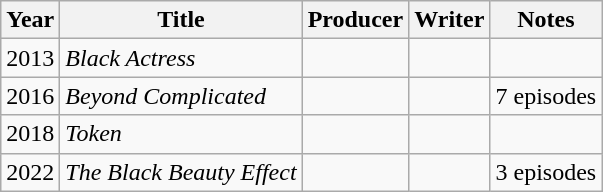<table class="wikitable">
<tr>
<th>Year</th>
<th>Title</th>
<th>Producer</th>
<th>Writer</th>
<th>Notes</th>
</tr>
<tr>
<td>2013</td>
<td><em>Black Actress</em></td>
<td></td>
<td></td>
<td></td>
</tr>
<tr>
<td>2016</td>
<td><em>Beyond Complicated</em></td>
<td></td>
<td></td>
<td>7 episodes</td>
</tr>
<tr>
<td>2018</td>
<td><em>Token</em></td>
<td></td>
<td></td>
<td></td>
</tr>
<tr>
<td>2022</td>
<td><em>The Black Beauty Effect</em></td>
<td></td>
<td></td>
<td>3 episodes</td>
</tr>
</table>
